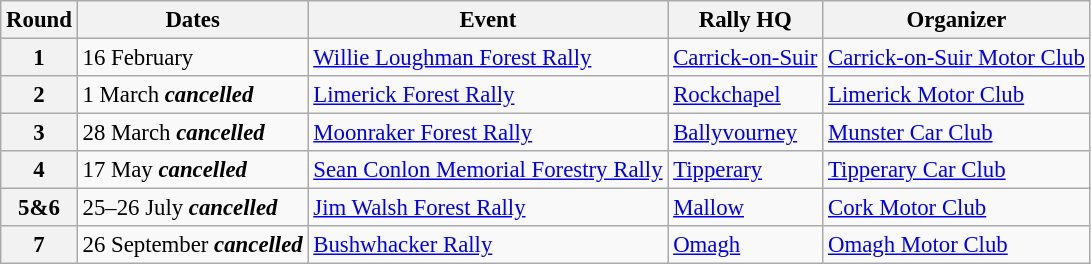<table class="wikitable" style="font-size: 95%;">
<tr>
<th>Round</th>
<th>Dates</th>
<th>Event</th>
<th>Rally HQ</th>
<th>Organizer</th>
</tr>
<tr>
<th>1</th>
<td>16 February</td>
<td><a href='#'>Willie Loughman Forest Rally</a></td>
<td><a href='#'>Carrick-on-Suir</a></td>
<td><a href='#'>Carrick-on-Suir Motor Club</a></td>
</tr>
<tr>
<th>2</th>
<td>1 March <strong><em>cancelled</em></strong></td>
<td><a href='#'>Limerick Forest Rally</a></td>
<td><a href='#'>Rockchapel</a></td>
<td><a href='#'>Limerick Motor Club</a></td>
</tr>
<tr>
<th>3</th>
<td>28 March <strong><em>cancelled</em></strong></td>
<td><a href='#'>Moonraker Forest Rally</a></td>
<td><a href='#'>Ballyvourney</a></td>
<td><a href='#'>Munster Car Club</a></td>
</tr>
<tr>
<th>4</th>
<td>17 May <strong><em>cancelled</em></strong></td>
<td><a href='#'>Sean Conlon Memorial Forestry Rally</a></td>
<td><a href='#'>Tipperary</a></td>
<td><a href='#'>Tipperary Car Club</a></td>
</tr>
<tr>
<th>5&6</th>
<td>25–26 July <strong><em>cancelled</em></strong></td>
<td><a href='#'>Jim Walsh Forest Rally</a></td>
<td><a href='#'>Mallow</a></td>
<td><a href='#'>Cork Motor Club</a></td>
</tr>
<tr>
<th>7</th>
<td>26 September <strong><em>cancelled</em></strong></td>
<td><a href='#'>Bushwhacker Rally</a></td>
<td><a href='#'>Omagh</a></td>
<td><a href='#'>Omagh Motor Club</a></td>
</tr>
</table>
